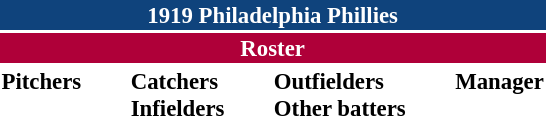<table class="toccolours" style="font-size: 95%;">
<tr>
<th colspan="10" style="background-color: #0f437c; color: white; text-align: center;">1919 Philadelphia Phillies</th>
</tr>
<tr>
<td colspan="10" style="background-color: #af0039; color: white; text-align: center;"><strong>Roster</strong></td>
</tr>
<tr>
<td valign="top"><strong>Pitchers</strong><br>














</td>
<td width="25px"></td>
<td valign="top"><strong>Catchers</strong><br>



<strong>Infielders</strong>










</td>
<td width="25px"></td>
<td valign="top"><strong>Outfielders</strong><br>





<strong>Other batters</strong>
</td>
<td width="25px"></td>
<td valign="top"><strong>Manager</strong><br>
</td>
</tr>
</table>
